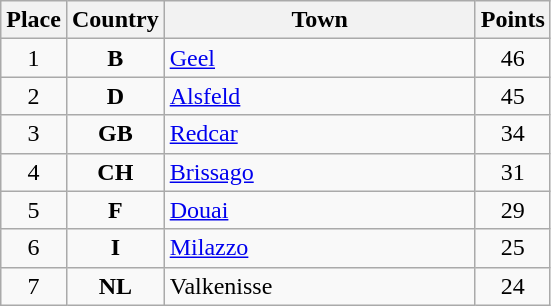<table class="wikitable">
<tr>
<th width="25">Place</th>
<th width="25">Country</th>
<th width="200">Town</th>
<th width="25">Points</th>
</tr>
<tr>
<td align="center">1</td>
<td align="center"><strong>B</strong></td>
<td align="left"><a href='#'>Geel</a></td>
<td align="center">46</td>
</tr>
<tr>
<td align="center">2</td>
<td align="center"><strong>D</strong></td>
<td align="left"><a href='#'>Alsfeld</a></td>
<td align="center">45</td>
</tr>
<tr>
<td align="center">3</td>
<td align="center"><strong>GB</strong></td>
<td align="left"><a href='#'>Redcar</a></td>
<td align="center">34</td>
</tr>
<tr>
<td align="center">4</td>
<td align="center"><strong>CH</strong></td>
<td align="left"><a href='#'>Brissago</a></td>
<td align="center">31</td>
</tr>
<tr>
<td align="center">5</td>
<td align="center"><strong>F</strong></td>
<td align="left"><a href='#'>Douai</a></td>
<td align="center">29</td>
</tr>
<tr>
<td align="center">6</td>
<td align="center"><strong>I</strong></td>
<td align="left"><a href='#'>Milazzo</a></td>
<td align="center">25</td>
</tr>
<tr>
<td align="center">7</td>
<td align="center"><strong>NL</strong></td>
<td align="left">Valkenisse</td>
<td align="center">24</td>
</tr>
</table>
